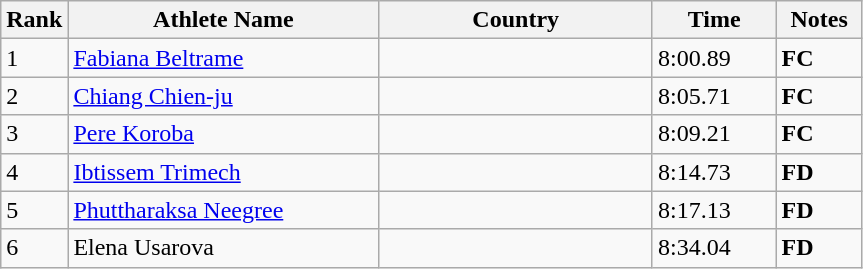<table class="wikitable sortable">
<tr>
<th width=25>Rank</th>
<th width=200>Athlete Name</th>
<th width=175>Country</th>
<th width=75>Time</th>
<th width=50>Notes</th>
</tr>
<tr>
<td>1</td>
<td><a href='#'>Fabiana Beltrame</a></td>
<td></td>
<td>8:00.89</td>
<td><strong>FC</strong></td>
</tr>
<tr>
<td>2</td>
<td><a href='#'>Chiang Chien-ju</a></td>
<td></td>
<td>8:05.71</td>
<td><strong>FC</strong></td>
</tr>
<tr>
<td>3</td>
<td><a href='#'>Pere Koroba</a></td>
<td></td>
<td>8:09.21</td>
<td><strong>FC</strong></td>
</tr>
<tr>
<td>4</td>
<td><a href='#'>Ibtissem Trimech</a></td>
<td></td>
<td>8:14.73</td>
<td><strong>FD</strong></td>
</tr>
<tr>
<td>5</td>
<td><a href='#'>Phuttharaksa Neegree</a></td>
<td></td>
<td>8:17.13</td>
<td><strong>FD</strong></td>
</tr>
<tr>
<td>6</td>
<td>Elena Usarova</td>
<td></td>
<td>8:34.04</td>
<td><strong>FD</strong></td>
</tr>
</table>
